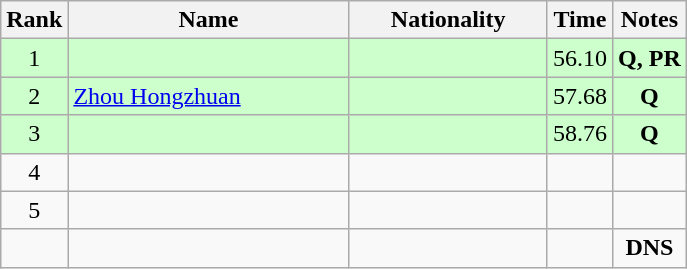<table class="wikitable sortable" style="text-align:center">
<tr>
<th>Rank</th>
<th style="width:180px">Name</th>
<th style="width:125px">Nationality</th>
<th>Time</th>
<th>Notes</th>
</tr>
<tr style="background:#cfc;">
<td>1</td>
<td style="text-align:left;"></td>
<td style="text-align:left;"></td>
<td>56.10</td>
<td><strong>Q, PR</strong></td>
</tr>
<tr style="background:#cfc;">
<td>2</td>
<td style="text-align:left;"><a href='#'>Zhou Hongzhuan</a></td>
<td style="text-align:left;"></td>
<td>57.68</td>
<td><strong>Q</strong></td>
</tr>
<tr style="background:#cfc;">
<td>3</td>
<td style="text-align:left;"></td>
<td style="text-align:left;"></td>
<td>58.76</td>
<td><strong>Q</strong></td>
</tr>
<tr>
<td>4</td>
<td style="text-align:left;"></td>
<td style="text-align:left;"></td>
<td></td>
<td></td>
</tr>
<tr>
<td>5</td>
<td style="text-align:left;"></td>
<td style="text-align:left;"></td>
<td></td>
<td></td>
</tr>
<tr>
<td></td>
<td style="text-align:left;"></td>
<td style="text-align:left;"></td>
<td></td>
<td><strong>DNS</strong></td>
</tr>
</table>
